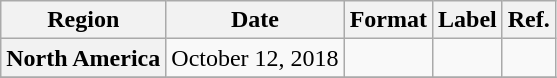<table class="wikitable plainrowheaders">
<tr>
<th scope="col">Region</th>
<th scope="col">Date</th>
<th scope="col">Format</th>
<th scope="col">Label</th>
<th scope="col">Ref.</th>
</tr>
<tr>
<th scope="row">North America</th>
<td>October 12, 2018</td>
<td></td>
<td></td>
<td></td>
</tr>
<tr>
</tr>
</table>
